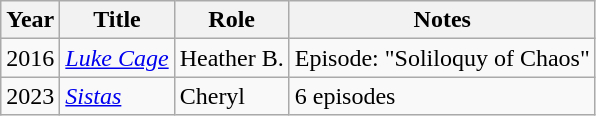<table class="wikitable sortable">
<tr>
<th>Year</th>
<th>Title</th>
<th>Role</th>
<th>Notes</th>
</tr>
<tr>
<td>2016</td>
<td><em><a href='#'>Luke Cage</a></em></td>
<td>Heather B.</td>
<td>Episode: "Soliloquy of Chaos"</td>
</tr>
<tr>
<td>2023</td>
<td><em><a href='#'>Sistas</a></em></td>
<td>Cheryl</td>
<td>6 episodes</td>
</tr>
</table>
